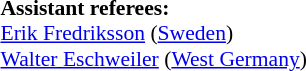<table width=50% style="font-size: 90%">
<tr>
<td><br><strong>Assistant referees:</strong>
<br><a href='#'>Erik Fredriksson</a> (<a href='#'>Sweden</a>)
<br><a href='#'>Walter Eschweiler</a> (<a href='#'>West Germany</a>)</td>
</tr>
</table>
